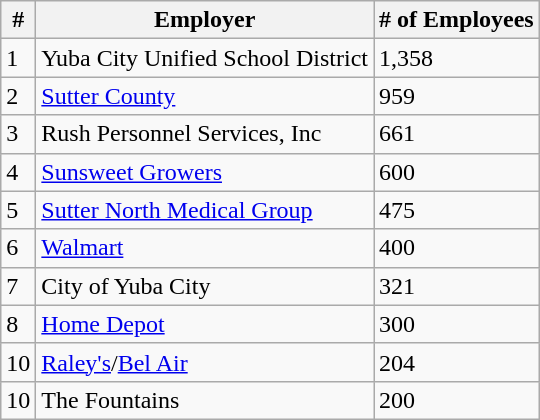<table class="wikitable">
<tr>
<th>#</th>
<th>Employer</th>
<th># of Employees</th>
</tr>
<tr>
<td>1</td>
<td>Yuba City Unified School District</td>
<td>1,358</td>
</tr>
<tr>
<td>2</td>
<td><a href='#'>Sutter County</a></td>
<td>959</td>
</tr>
<tr>
<td>3</td>
<td>Rush Personnel Services, Inc</td>
<td>661</td>
</tr>
<tr>
<td>4</td>
<td><a href='#'>Sunsweet Growers</a></td>
<td>600</td>
</tr>
<tr>
<td>5</td>
<td><a href='#'>Sutter North Medical Group</a></td>
<td>475</td>
</tr>
<tr>
<td>6</td>
<td><a href='#'>Walmart</a></td>
<td>400</td>
</tr>
<tr>
<td>7</td>
<td>City of Yuba City</td>
<td>321</td>
</tr>
<tr>
<td>8</td>
<td><a href='#'>Home Depot</a></td>
<td>300</td>
</tr>
<tr>
<td>10</td>
<td><a href='#'>Raley's</a>/<a href='#'>Bel Air</a></td>
<td>204</td>
</tr>
<tr>
<td>10</td>
<td>The Fountains</td>
<td>200</td>
</tr>
</table>
